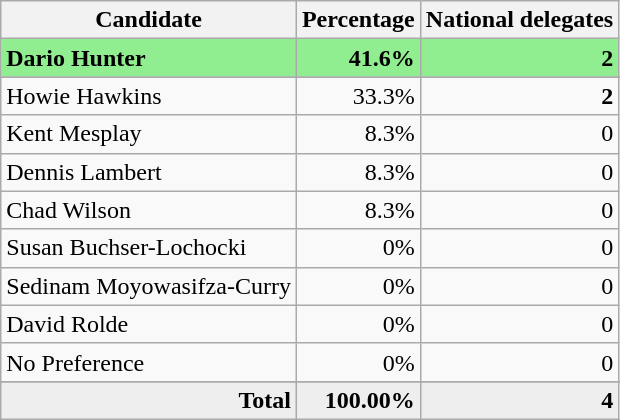<table class="wikitable" style="text-align:right;">
<tr>
<th>Candidate</th>
<th>Percentage</th>
<th>National delegates</th>
</tr>
<tr style="background:lightgreen;">
<td style="text-align:left;"><strong>Dario Hunter</strong></td>
<td><strong>41.6%</strong></td>
<td><strong>2</strong></td>
</tr>
<tr>
</tr>
<tr>
<td style="text-align:left;">Howie Hawkins</td>
<td>33.3%</td>
<td><strong>2</strong></td>
</tr>
<tr>
<td style="text-align:left;">Kent Mesplay</td>
<td>8.3%</td>
<td>0</td>
</tr>
<tr>
<td style="text-align:left;">Dennis Lambert</td>
<td>8.3%</td>
<td>0</td>
</tr>
<tr>
<td style="text-align:left;">Chad Wilson</td>
<td>8.3%</td>
<td>0</td>
</tr>
<tr>
<td style="text-align:left;">Susan Buchser-Lochocki</td>
<td>0%</td>
<td>0</td>
</tr>
<tr>
<td style="text-align:left;">Sedinam Moyowasifza-Curry</td>
<td>0%</td>
<td>0</td>
</tr>
<tr>
<td style="text-align:left;">David Rolde</td>
<td>0%</td>
<td>0</td>
</tr>
<tr>
<td style="text-align:left;">No Preference</td>
<td>0%</td>
<td>0</td>
</tr>
<tr>
</tr>
<tr style="background:#eee;">
<td style="margin-right:0.50px"><strong>Total</strong></td>
<td style="margin-right:0.50px"><strong>100.00%</strong></td>
<td style="margin-right:0.50px"><strong>4</strong></td>
</tr>
</table>
